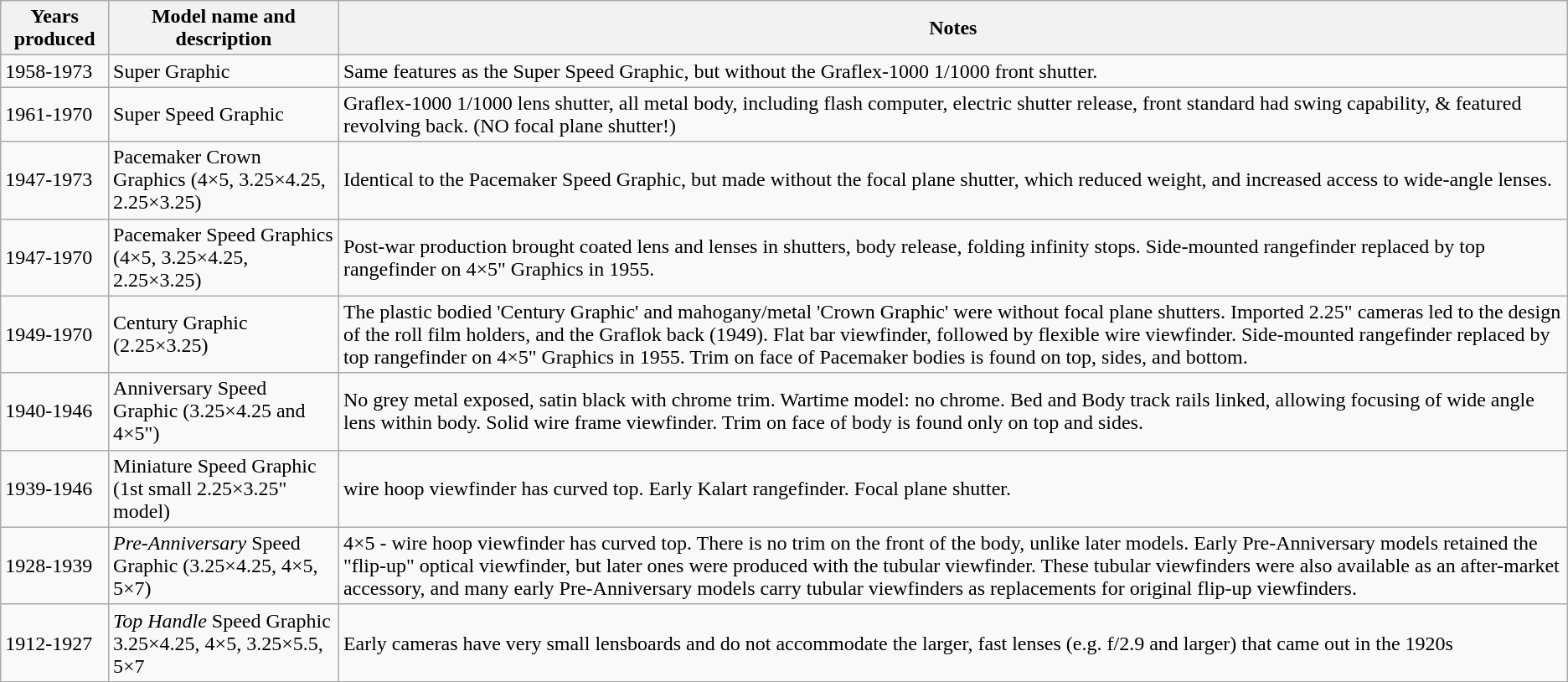<table class="wikitable">
<tr>
<th>Years produced</th>
<th>Model name and description</th>
<th align="left">Notes</th>
</tr>
<tr>
<td>1958-1973</td>
<td>Super Graphic</td>
<td>Same features as the Super Speed Graphic, but without the Graflex-1000 1/1000 front shutter.</td>
</tr>
<tr>
<td>1961-1970</td>
<td>Super Speed Graphic</td>
<td>Graflex-1000 1/1000 lens shutter, all metal body, including flash computer, electric shutter release, front standard had swing capability, & featured revolving back.  (NO focal plane shutter!)</td>
</tr>
<tr>
<td>1947-1973</td>
<td>Pacemaker Crown Graphics (4×5, 3.25×4.25, 2.25×3.25)</td>
<td>Identical to the Pacemaker Speed Graphic, but made without the focal plane shutter, which reduced weight, and increased access to wide-angle lenses.</td>
</tr>
<tr>
<td>1947-1970</td>
<td>Pacemaker Speed Graphics (4×5, 3.25×4.25, 2.25×3.25)</td>
<td>Post-war production brought coated lens and lenses in shutters, body release, folding infinity stops. Side-mounted rangefinder replaced by top rangefinder on 4×5" Graphics in 1955.</td>
</tr>
<tr>
<td>1949-1970</td>
<td>Century Graphic (2.25×3.25)</td>
<td>The plastic bodied 'Century Graphic' and mahogany/metal 'Crown Graphic' were without focal plane shutters.  Imported 2.25" cameras led to the design of the roll film holders, and the Graflok back (1949).  Flat bar viewfinder, followed by flexible wire viewfinder. Side-mounted rangefinder replaced by top rangefinder on 4×5" Graphics in 1955. Trim on face of Pacemaker bodies is found on top, sides, and bottom.</td>
</tr>
<tr>
<td>1940-1946</td>
<td>Anniversary Speed Graphic (3.25×4.25 and 4×5")</td>
<td>No grey metal exposed, satin black with chrome trim. Wartime model: no chrome.  Bed and Body track rails linked, allowing focusing of wide angle lens within body. Solid wire frame viewfinder. Trim on face of body is found only on top and sides.</td>
</tr>
<tr>
<td>1939-1946</td>
<td>Miniature Speed Graphic (1st small 2.25×3.25" model)</td>
<td>wire hoop viewfinder has curved top. Early Kalart rangefinder. Focal plane shutter.</td>
</tr>
<tr>
<td>1928-1939</td>
<td><em>Pre-Anniversary</em> Speed Graphic (3.25×4.25, 4×5, 5×7)</td>
<td>4×5 - wire hoop viewfinder has curved top. There is no trim on the front of the body, unlike later models. Early Pre-Anniversary models retained the "flip-up" optical viewfinder, but later ones were produced with the tubular viewfinder. These tubular viewfinders were also available as an after-market accessory, and many early Pre-Anniversary models carry tubular viewfinders as replacements for original flip-up viewfinders.</td>
</tr>
<tr>
<td>1912-1927</td>
<td><em>Top Handle</em> Speed Graphic  3.25×4.25, 4×5, 3.25×5.5, 5×7</td>
<td>Early cameras have very small lensboards and do not accommodate the larger, fast lenses (e.g. f/2.9 and larger) that came out in the 1920s</td>
</tr>
</table>
